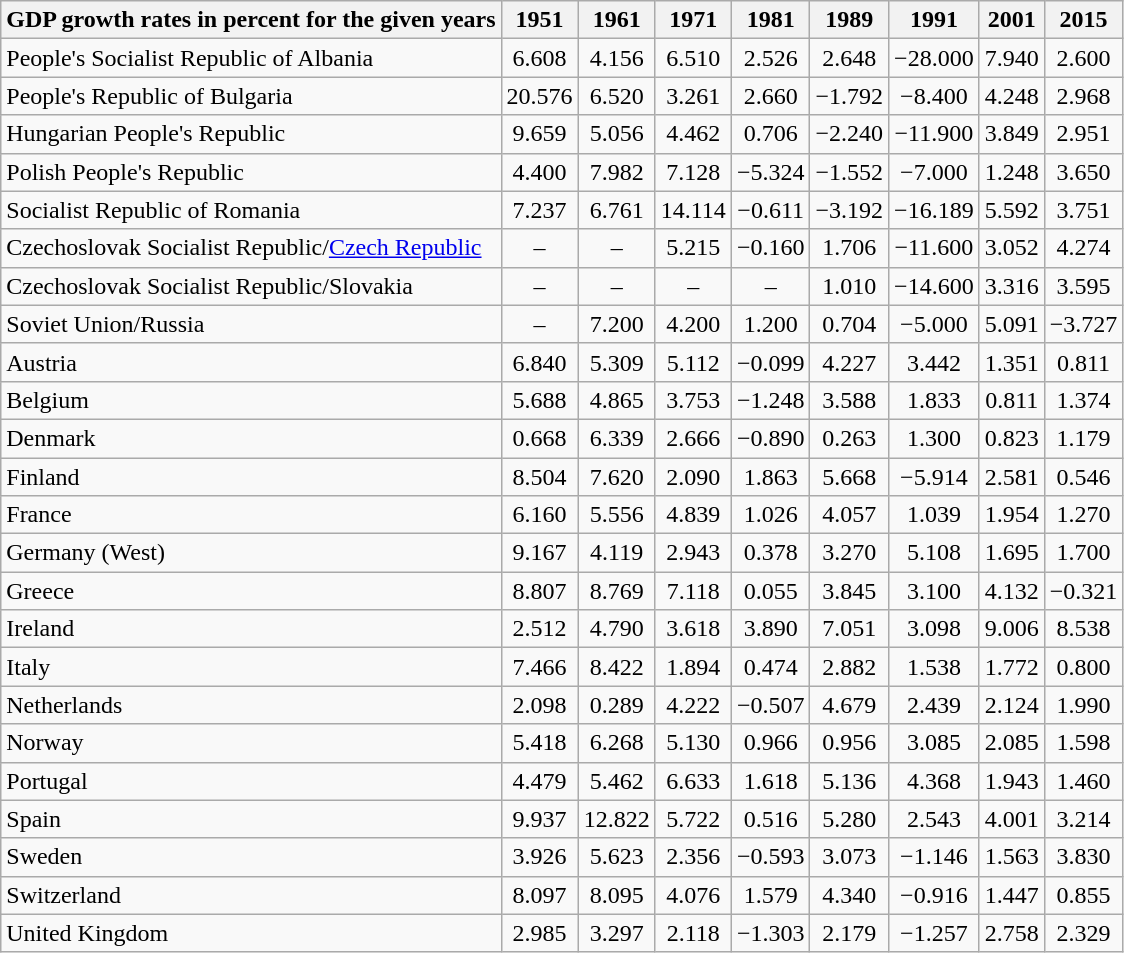<table class="wikitable sortable" style="text-align: left">
<tr ">
<th>GDP growth rates in percent for the given years</th>
<th>1951</th>
<th>1961</th>
<th>1971</th>
<th>1981</th>
<th>1989</th>
<th>1991</th>
<th>2001</th>
<th>2015</th>
</tr>
<tr style="text-align:center;">
<td style="text-align:left;">People's Socialist Republic of Albania</td>
<td>6.608</td>
<td>4.156</td>
<td>6.510</td>
<td>2.526</td>
<td>2.648</td>
<td>−28.000</td>
<td>7.940</td>
<td>2.600</td>
</tr>
<tr style="text-align:center;">
<td style="text-align:left;">People's Republic of Bulgaria</td>
<td>20.576</td>
<td>6.520</td>
<td>3.261</td>
<td>2.660</td>
<td>−1.792</td>
<td>−8.400</td>
<td>4.248</td>
<td>2.968</td>
</tr>
<tr style="text-align:center;">
<td style="text-align:left;">Hungarian People's Republic</td>
<td>9.659</td>
<td>5.056</td>
<td>4.462</td>
<td>0.706</td>
<td>−2.240</td>
<td>−11.900</td>
<td>3.849</td>
<td>2.951</td>
</tr>
<tr style="text-align:center;">
<td style="text-align:left;">Polish People's Republic</td>
<td>4.400</td>
<td>7.982</td>
<td>7.128</td>
<td>−5.324</td>
<td>−1.552</td>
<td>−7.000</td>
<td>1.248</td>
<td>3.650</td>
</tr>
<tr style="text-align:center;">
<td style="text-align:left;">Socialist Republic of Romania</td>
<td>7.237</td>
<td>6.761</td>
<td>14.114</td>
<td>−0.611</td>
<td>−3.192</td>
<td>−16.189</td>
<td>5.592</td>
<td>3.751</td>
</tr>
<tr style="text-align:center;">
<td style="text-align:left;">Czechoslovak Socialist Republic/<a href='#'>Czech Republic</a></td>
<td>–</td>
<td>–</td>
<td>5.215</td>
<td>−0.160</td>
<td>1.706</td>
<td>−11.600</td>
<td>3.052</td>
<td>4.274</td>
</tr>
<tr style="text-align:center;">
<td style="text-align:left;">Czechoslovak Socialist Republic/Slovakia</td>
<td>–</td>
<td>–</td>
<td>–</td>
<td>–</td>
<td>1.010</td>
<td>−14.600</td>
<td>3.316</td>
<td>3.595</td>
</tr>
<tr style="text-align:center;">
<td style="text-align:left;">Soviet Union/Russia</td>
<td>–</td>
<td>7.200</td>
<td>4.200</td>
<td>1.200</td>
<td>0.704</td>
<td>−5.000</td>
<td>5.091</td>
<td>−3.727</td>
</tr>
<tr style="text-align:center;">
<td style="text-align:left;">Austria</td>
<td>6.840</td>
<td>5.309</td>
<td>5.112</td>
<td>−0.099</td>
<td>4.227</td>
<td>3.442</td>
<td>1.351</td>
<td>0.811</td>
</tr>
<tr style="text-align:center;">
<td style="text-align:left;">Belgium</td>
<td>5.688</td>
<td>4.865</td>
<td>3.753</td>
<td>−1.248</td>
<td>3.588</td>
<td>1.833</td>
<td>0.811</td>
<td>1.374</td>
</tr>
<tr style="text-align:center;">
<td style="text-align:left;">Denmark</td>
<td>0.668</td>
<td>6.339</td>
<td>2.666</td>
<td>−0.890</td>
<td>0.263</td>
<td>1.300</td>
<td>0.823</td>
<td>1.179</td>
</tr>
<tr style="text-align:center;">
<td style="text-align:left;">Finland</td>
<td>8.504</td>
<td>7.620</td>
<td>2.090</td>
<td>1.863</td>
<td>5.668</td>
<td>−5.914</td>
<td>2.581</td>
<td>0.546</td>
</tr>
<tr style="text-align:center;">
<td style="text-align:left;">France</td>
<td>6.160</td>
<td>5.556</td>
<td>4.839</td>
<td>1.026</td>
<td>4.057</td>
<td>1.039</td>
<td>1.954</td>
<td>1.270</td>
</tr>
<tr style="text-align:center;">
<td style="text-align:left;">Germany (West)</td>
<td>9.167</td>
<td>4.119</td>
<td>2.943</td>
<td>0.378</td>
<td>3.270</td>
<td>5.108</td>
<td>1.695</td>
<td>1.700</td>
</tr>
<tr style="text-align:center;">
<td style="text-align:left;">Greece</td>
<td>8.807</td>
<td>8.769</td>
<td>7.118</td>
<td>0.055</td>
<td>3.845</td>
<td>3.100</td>
<td>4.132</td>
<td>−0.321</td>
</tr>
<tr style="text-align:center;">
<td style="text-align:left;">Ireland</td>
<td>2.512</td>
<td>4.790</td>
<td>3.618</td>
<td>3.890</td>
<td>7.051</td>
<td>3.098</td>
<td>9.006</td>
<td>8.538</td>
</tr>
<tr style="text-align:center;">
<td style="text-align:left;">Italy</td>
<td>7.466</td>
<td>8.422</td>
<td>1.894</td>
<td>0.474</td>
<td>2.882</td>
<td>1.538</td>
<td>1.772</td>
<td>0.800</td>
</tr>
<tr style="text-align:center;">
<td style="text-align:left;">Netherlands</td>
<td>2.098</td>
<td>0.289</td>
<td>4.222</td>
<td>−0.507</td>
<td>4.679</td>
<td>2.439</td>
<td>2.124</td>
<td>1.990</td>
</tr>
<tr style="text-align:center;">
<td style="text-align:left;">Norway</td>
<td>5.418</td>
<td>6.268</td>
<td>5.130</td>
<td>0.966</td>
<td>0.956</td>
<td>3.085</td>
<td>2.085</td>
<td>1.598</td>
</tr>
<tr style="text-align:center;">
<td style="text-align:left;">Portugal</td>
<td>4.479</td>
<td>5.462</td>
<td>6.633</td>
<td>1.618</td>
<td>5.136</td>
<td>4.368</td>
<td>1.943</td>
<td>1.460</td>
</tr>
<tr style="text-align:center;">
<td style="text-align:left;">Spain</td>
<td>9.937</td>
<td>12.822</td>
<td>5.722</td>
<td>0.516</td>
<td>5.280</td>
<td>2.543</td>
<td>4.001</td>
<td>3.214</td>
</tr>
<tr style="text-align:center;">
<td style="text-align:left;">Sweden</td>
<td>3.926</td>
<td>5.623</td>
<td>2.356</td>
<td>−0.593</td>
<td>3.073</td>
<td>−1.146</td>
<td>1.563</td>
<td>3.830</td>
</tr>
<tr style="text-align:center;">
<td style="text-align:left;">Switzerland</td>
<td>8.097</td>
<td>8.095</td>
<td>4.076</td>
<td>1.579</td>
<td>4.340</td>
<td>−0.916</td>
<td>1.447</td>
<td>0.855</td>
</tr>
<tr style="text-align:center;">
<td style="text-align:left;">United Kingdom</td>
<td>2.985</td>
<td>3.297</td>
<td>2.118</td>
<td>−1.303</td>
<td>2.179</td>
<td>−1.257</td>
<td>2.758</td>
<td>2.329</td>
</tr>
</table>
